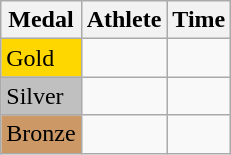<table class="wikitable">
<tr>
<th>Medal</th>
<th>Athlete</th>
<th>Time</th>
</tr>
<tr>
<td bgcolor="gold">Gold</td>
<td></td>
<td></td>
</tr>
<tr>
<td bgcolor="silver">Silver</td>
<td></td>
<td></td>
</tr>
<tr>
<td bgcolor="CC9966">Bronze</td>
<td></td>
<td></td>
</tr>
</table>
